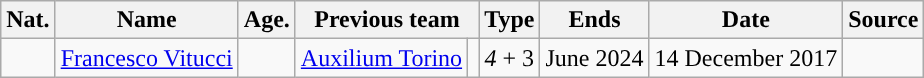<table class="wikitable sortable">
<tr>
<th>Nat.</th>
<th>Name</th>
<th>Age.</th>
<th colspan=2>Previous team</th>
<th>Type</th>
<th>Ends</th>
<th>Date</th>
<th>Source</th>
</tr>
<tr>
<td style="text-align: center;"></td>
<td><a href='#'>Francesco Vitucci</a></td>
<td style="text-align: center;"></td>
<td><a href='#'>Auxilium Torino</a></td>
<td style="text-align: center;"></td>
<td style="text-align: center;"><em>4</em> + 3</td>
<td style="text-align: center;">June 2024</td>
<td style="text-align: center;">14 December 2017</td>
<td style="text-align: center;"></td>
</tr>
</table>
